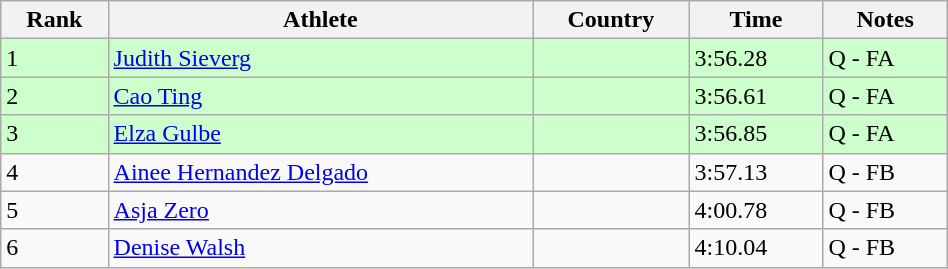<table class="wikitable" width=50%>
<tr>
<th>Rank</th>
<th>Athlete</th>
<th>Country</th>
<th>Time</th>
<th>Notes</th>
</tr>
<tr bgcolor=ccffcc>
<td>1</td>
<td><a href='#'>Judith Sieverg</a></td>
<td></td>
<td>3:56.28</td>
<td>Q - FA</td>
</tr>
<tr bgcolor=ccffcc>
<td>2</td>
<td><a href='#'>Cao Ting</a></td>
<td></td>
<td>3:56.61</td>
<td>Q - FA</td>
</tr>
<tr bgcolor=ccffcc>
<td>3</td>
<td><a href='#'>Elza Gulbe</a></td>
<td></td>
<td>3:56.85</td>
<td>Q - FA</td>
</tr>
<tr>
<td>4</td>
<td><a href='#'>Ainee Hernandez Delgado</a></td>
<td></td>
<td>3:57.13</td>
<td>Q - FB</td>
</tr>
<tr>
<td>5</td>
<td><a href='#'>Asja Zero</a></td>
<td></td>
<td>4:00.78</td>
<td>Q - FB</td>
</tr>
<tr>
<td>6</td>
<td><a href='#'>Denise Walsh</a></td>
<td></td>
<td>4:10.04</td>
<td>Q - FB</td>
</tr>
</table>
